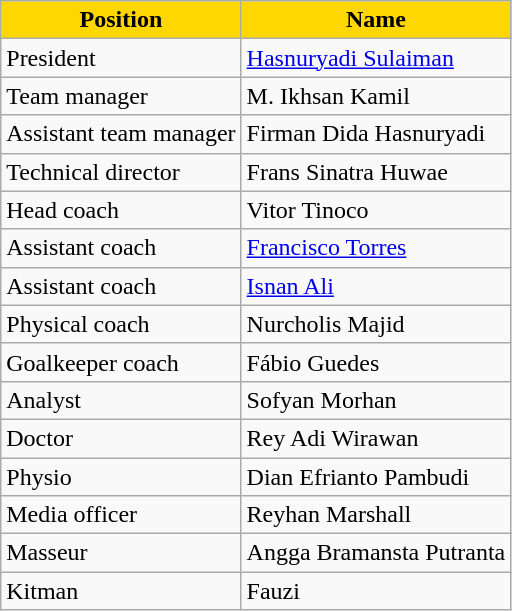<table class="wikitable">
<tr>
<th style="color:black; background:gold;">Position</th>
<th style="color:black; background:gold;">Name</th>
</tr>
<tr>
<td>President</td>
<td> <a href='#'>Hasnuryadi Sulaiman</a></td>
</tr>
<tr>
<td>Team manager</td>
<td> M. Ikhsan Kamil</td>
</tr>
<tr>
<td>Assistant team manager</td>
<td> Firman Dida Hasnuryadi</td>
</tr>
<tr>
<td>Technical director</td>
<td> Frans Sinatra Huwae</td>
</tr>
<tr>
<td>Head coach</td>
<td> Vitor Tinoco</td>
</tr>
<tr>
<td>Assistant coach</td>
<td> <a href='#'>Francisco Torres</a></td>
</tr>
<tr>
<td>Assistant coach</td>
<td> <a href='#'>Isnan Ali</a></td>
</tr>
<tr>
<td>Physical coach</td>
<td> Nurcholis Majid</td>
</tr>
<tr>
<td>Goalkeeper coach</td>
<td> Fábio Guedes</td>
</tr>
<tr>
<td>Analyst</td>
<td> Sofyan Morhan</td>
</tr>
<tr>
<td>Doctor</td>
<td> Rey Adi Wirawan</td>
</tr>
<tr>
<td>Physio</td>
<td> Dian Efrianto Pambudi</td>
</tr>
<tr>
<td>Media officer</td>
<td> Reyhan Marshall</td>
</tr>
<tr>
<td>Masseur</td>
<td> Angga Bramansta Putranta</td>
</tr>
<tr>
<td>Kitman</td>
<td> Fauzi</td>
</tr>
</table>
